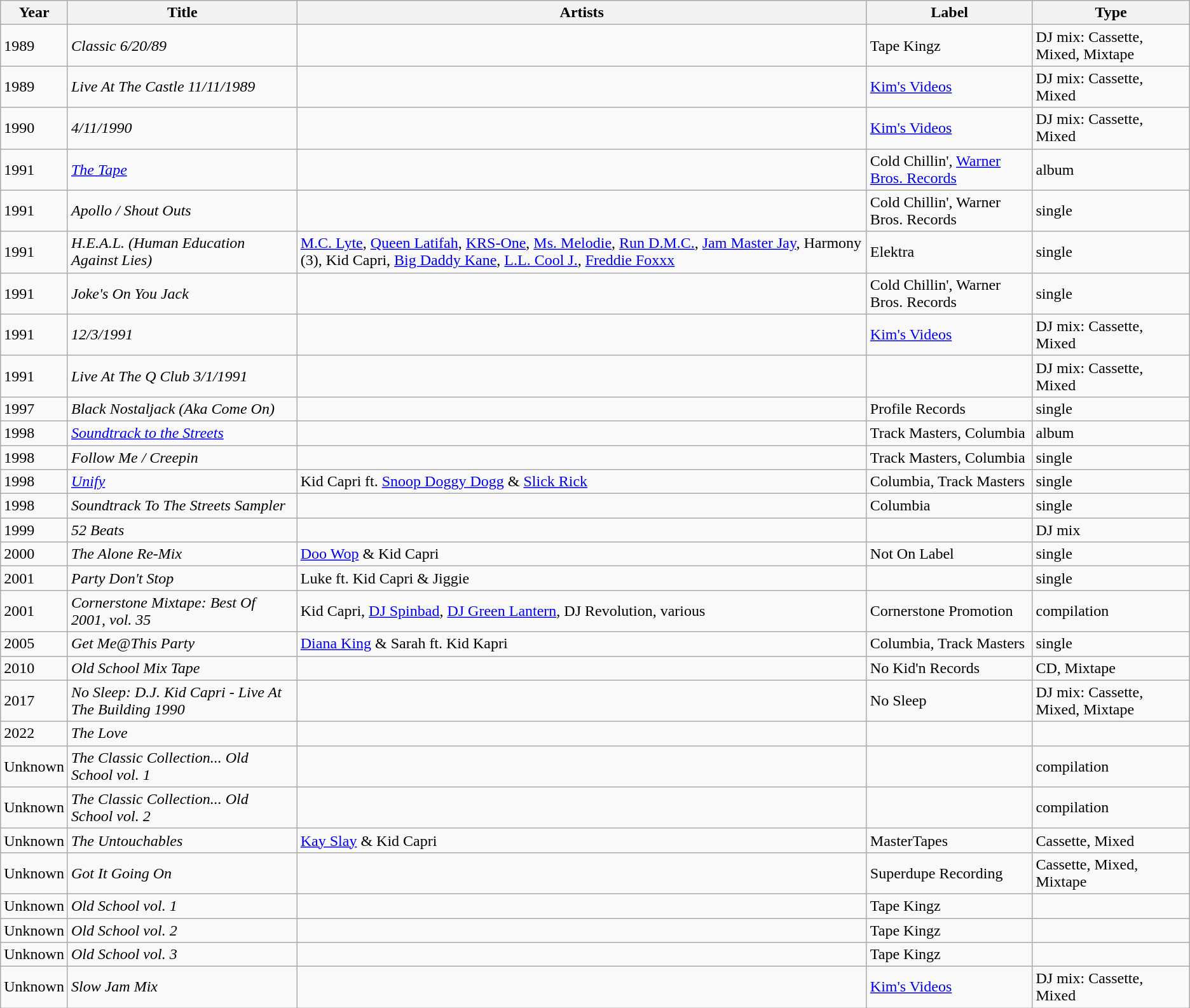<table class="wikitable sortable">
<tr>
<th>Year</th>
<th>Title</th>
<th>Artists</th>
<th>Label</th>
<th>Type</th>
</tr>
<tr>
<td>1989</td>
<td><em>Classic 6/20/89</em></td>
<td></td>
<td>Tape Kingz</td>
<td>DJ mix: Cassette, Mixed, Mixtape</td>
</tr>
<tr>
<td>1989</td>
<td><em>Live At The Castle 11/11/1989</em></td>
<td></td>
<td><a href='#'>Kim's Videos</a></td>
<td>DJ mix: Cassette, Mixed</td>
</tr>
<tr>
<td>1990</td>
<td><em>4/11/1990</em></td>
<td></td>
<td><a href='#'>Kim's Videos</a></td>
<td>DJ mix: Cassette, Mixed</td>
</tr>
<tr>
<td>1991</td>
<td><em><a href='#'>The Tape</a></em></td>
<td></td>
<td>Cold Chillin', <a href='#'>Warner Bros. Records</a></td>
<td>album</td>
</tr>
<tr>
<td>1991</td>
<td><em>Apollo / Shout Outs</em></td>
<td></td>
<td>Cold Chillin', Warner Bros. Records</td>
<td>single</td>
</tr>
<tr>
<td>1991</td>
<td><em>H.E.A.L. (Human Education Against Lies)</em></td>
<td><a href='#'>M.C. Lyte</a>, <a href='#'>Queen Latifah</a>, <a href='#'>KRS-One</a>, <a href='#'>Ms. Melodie</a>, <a href='#'>Run D.M.C.</a>, <a href='#'>Jam Master Jay</a>, Harmony (3), Kid Capri, <a href='#'>Big Daddy Kane</a>, <a href='#'>L.L. Cool J.</a>, <a href='#'>Freddie Foxxx</a></td>
<td>Elektra</td>
<td>single</td>
</tr>
<tr>
<td>1991</td>
<td><em>Joke's On You Jack</em></td>
<td></td>
<td>Cold Chillin', Warner Bros. Records</td>
<td>single</td>
</tr>
<tr>
<td>1991</td>
<td><em>12/3/1991</em></td>
<td></td>
<td><a href='#'>Kim's Videos</a></td>
<td>DJ mix: Cassette, Mixed</td>
</tr>
<tr>
<td>1991</td>
<td><em>Live At The Q Club 3/1/1991</em></td>
<td></td>
<td></td>
<td>DJ mix: Cassette, Mixed</td>
</tr>
<tr>
<td>1997</td>
<td><em>Black Nostaljack (Aka Come On)</em></td>
<td></td>
<td>Profile Records</td>
<td>single</td>
</tr>
<tr>
<td>1998</td>
<td><em><a href='#'>Soundtrack to the Streets</a></em></td>
<td></td>
<td>Track Masters, Columbia</td>
<td>album</td>
</tr>
<tr>
<td>1998</td>
<td><em>Follow Me / Creepin</em></td>
<td></td>
<td>Track Masters, Columbia</td>
<td>single</td>
</tr>
<tr>
<td>1998</td>
<td><em><a href='#'>Unify</a></em></td>
<td>Kid Capri ft. <a href='#'>Snoop Doggy Dogg</a> & <a href='#'>Slick Rick</a></td>
<td>Columbia, Track Masters</td>
<td>single</td>
</tr>
<tr>
<td>1998</td>
<td><em>Soundtrack To The Streets Sampler</em></td>
<td></td>
<td>Columbia</td>
<td>single</td>
</tr>
<tr>
<td>1999</td>
<td><em>52 Beats</em></td>
<td></td>
<td></td>
<td>DJ mix</td>
</tr>
<tr>
<td>2000</td>
<td><em>The Alone Re-Mix</em></td>
<td><a href='#'>Doo Wop</a> & Kid Capri</td>
<td>Not On Label</td>
<td>single</td>
</tr>
<tr>
<td>2001</td>
<td><em>Party Don't Stop</em></td>
<td>Luke ft. Kid Capri & Jiggie</td>
<td></td>
<td>single</td>
</tr>
<tr>
<td>2001</td>
<td><em>Cornerstone Mixtape: Best Of 2001, vol. 35</em></td>
<td>Kid Capri, <a href='#'>DJ Spinbad</a>, <a href='#'>DJ Green Lantern</a>, DJ Revolution, various</td>
<td>Cornerstone Promotion</td>
<td>compilation</td>
</tr>
<tr>
<td>2005</td>
<td><em>Get Me@This Party</em></td>
<td><a href='#'>Diana King</a> & Sarah ft. Kid Kapri</td>
<td>Columbia, Track Masters</td>
<td>single</td>
</tr>
<tr>
<td>2010</td>
<td><em>Old School Mix Tape</em></td>
<td></td>
<td>No Kid'n Records</td>
<td>CD, Mixtape</td>
</tr>
<tr>
<td>2017</td>
<td><em>No Sleep: D.J. Kid Capri - Live At The Building 1990</em></td>
<td></td>
<td>No Sleep</td>
<td>DJ mix: Cassette, Mixed, Mixtape</td>
</tr>
<tr>
<td>2022</td>
<td><em>The Love</em></td>
<td></td>
<td></td>
<td></td>
</tr>
<tr>
<td>Unknown</td>
<td><em>The Classic Collection... Old School vol. 1</em></td>
<td></td>
<td></td>
<td>compilation</td>
</tr>
<tr>
<td>Unknown</td>
<td><em>The Classic Collection... Old School vol. 2</em></td>
<td></td>
<td></td>
<td>compilation</td>
</tr>
<tr>
<td>Unknown</td>
<td><em>The Untouchables</em></td>
<td><a href='#'>Kay Slay</a> & Kid Capri</td>
<td>MasterTapes</td>
<td>Cassette, Mixed</td>
</tr>
<tr>
<td>Unknown</td>
<td><em>Got It Going On</em></td>
<td></td>
<td>Superdupe Recording</td>
<td>Cassette, Mixed, Mixtape</td>
</tr>
<tr>
<td>Unknown</td>
<td><em>Old School vol. 1</em></td>
<td></td>
<td>Tape Kingz</td>
<td></td>
</tr>
<tr>
<td>Unknown</td>
<td><em>Old School vol. 2</em></td>
<td></td>
<td>Tape Kingz</td>
<td></td>
</tr>
<tr>
<td>Unknown</td>
<td><em>Old School vol. 3</em></td>
<td></td>
<td>Tape Kingz</td>
<td></td>
</tr>
<tr>
<td>Unknown</td>
<td><em>Slow Jam Mix</em></td>
<td></td>
<td><a href='#'>Kim's Videos</a></td>
<td>DJ mix: Cassette, Mixed</td>
</tr>
</table>
